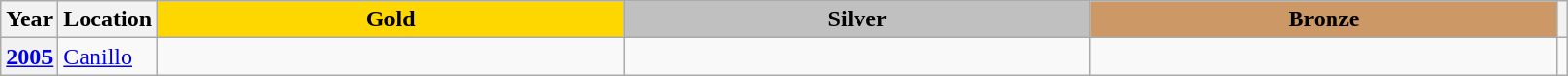<table class="wikitable unsortable" style="text-align:left; width:85%">
<tr>
<th scope="col" style="text-align:center">Year</th>
<th scope="col" style="text-align:center">Location</th>
<td scope="col" style="text-align:center; width:30%; background:gold"><strong>Gold</strong></td>
<td scope="col" style="text-align:center; width:30%; background:silver"><strong>Silver</strong></td>
<td scope="col" style="text-align:center; width:30%; background:#c96"><strong>Bronze</strong></td>
<th scope="col" style="text-align:center"></th>
</tr>
<tr>
<th scope="row" style="text-align:left"><a href='#'>2005</a></th>
<td><a href='#'>Canillo</a></td>
<td></td>
<td></td>
<td></td>
<td></td>
</tr>
</table>
